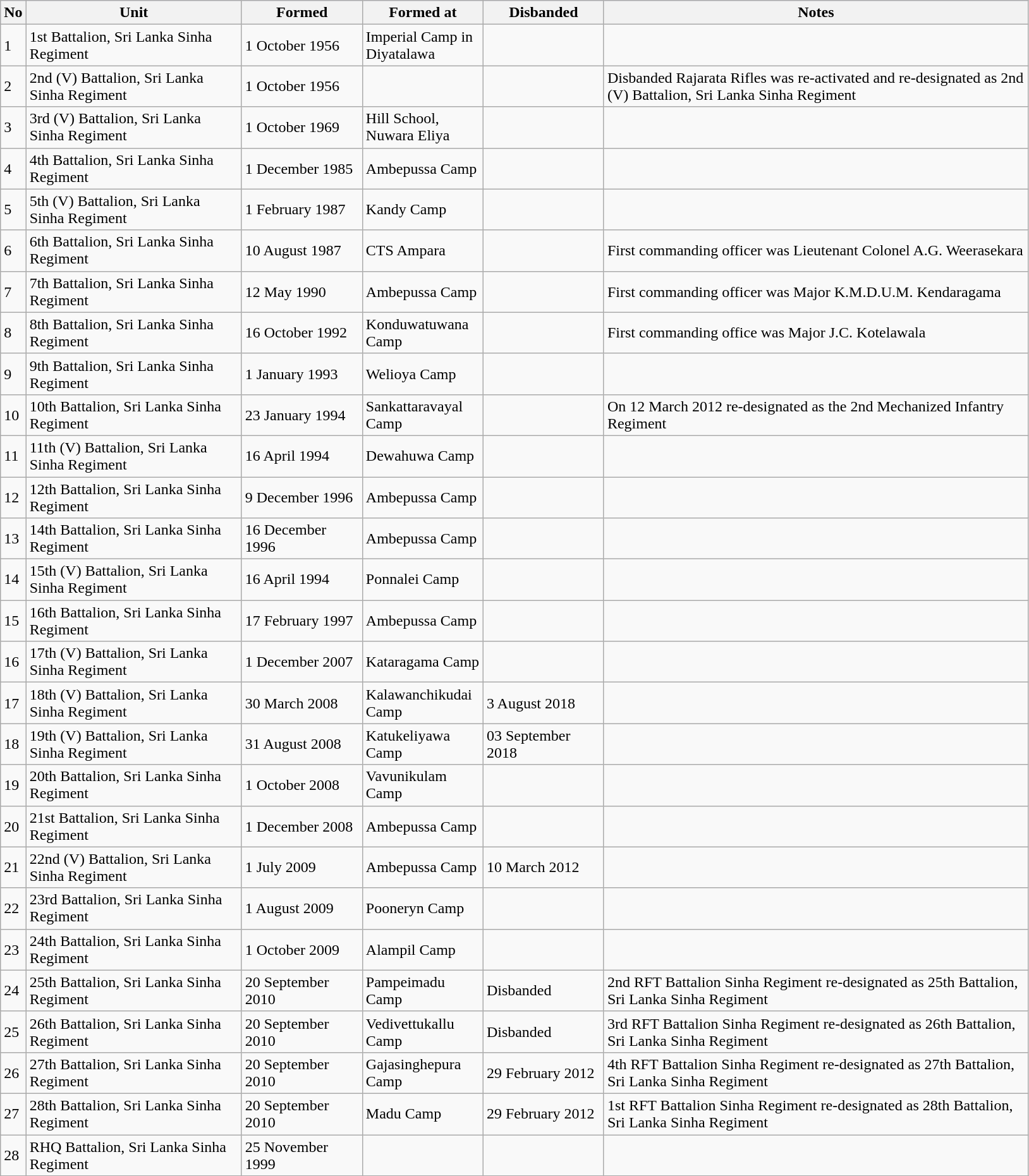<table class="wikitable " border="1" style="border-collapse: collapse;">
<tr bgcolor=lavender>
<th>No</th>
<th width=220px>Unit</th>
<th width=120px>Formed</th>
<th width=120px>Formed at</th>
<th width=120px>Disbanded</th>
<th width=440px>Notes</th>
</tr>
<tr>
<td>1</td>
<td>1st Battalion, Sri Lanka Sinha Regiment</td>
<td>1 October 1956</td>
<td>Imperial Camp in Diyatalawa</td>
<td></td>
<td></td>
</tr>
<tr>
<td>2</td>
<td>2nd (V) Battalion, Sri Lanka Sinha Regiment</td>
<td>1 October 1956</td>
<td></td>
<td></td>
<td>Disbanded Rajarata Rifles was re-activated and re-designated as 2nd (V) Battalion, Sri Lanka Sinha Regiment</td>
</tr>
<tr>
<td>3</td>
<td>3rd (V) Battalion, Sri Lanka Sinha Regiment</td>
<td>1 October 1969</td>
<td>Hill School, Nuwara Eliya</td>
<td></td>
<td></td>
</tr>
<tr>
<td>4</td>
<td>4th Battalion, Sri Lanka Sinha Regiment</td>
<td>1 December 1985</td>
<td>Ambepussa Camp</td>
<td></td>
<td></td>
</tr>
<tr>
<td>5</td>
<td>5th (V) Battalion, Sri Lanka Sinha Regiment</td>
<td>1 February 1987</td>
<td>Kandy Camp</td>
<td></td>
<td></td>
</tr>
<tr>
<td>6</td>
<td>6th Battalion, Sri Lanka Sinha Regiment</td>
<td>10 August 1987</td>
<td>CTS Ampara</td>
<td></td>
<td>First commanding officer was Lieutenant Colonel A.G. Weerasekara</td>
</tr>
<tr>
<td>7</td>
<td>7th Battalion, Sri Lanka Sinha Regiment</td>
<td>12 May 1990</td>
<td>Ambepussa Camp</td>
<td></td>
<td>First commanding officer was Major K.M.D.U.M. Kendaragama</td>
</tr>
<tr>
<td>8</td>
<td>8th Battalion, Sri Lanka Sinha Regiment</td>
<td>16 October 1992</td>
<td>Konduwatuwana Camp</td>
<td></td>
<td>First commanding office was Major J.C. Kotelawala</td>
</tr>
<tr>
<td>9</td>
<td>9th Battalion, Sri Lanka Sinha Regiment</td>
<td>1 January 1993</td>
<td>Welioya Camp</td>
<td></td>
<td></td>
</tr>
<tr>
<td>10</td>
<td>10th Battalion, Sri Lanka Sinha Regiment</td>
<td>23 January 1994</td>
<td>Sankattaravayal Camp</td>
<td></td>
<td>On 12 March 2012 re-designated as the 2nd Mechanized Infantry Regiment</td>
</tr>
<tr>
<td>11</td>
<td>11th (V) Battalion, Sri Lanka Sinha Regiment</td>
<td>16 April 1994</td>
<td>Dewahuwa Camp</td>
<td></td>
<td></td>
</tr>
<tr>
<td>12</td>
<td>12th Battalion, Sri Lanka Sinha Regiment</td>
<td>9 December 1996</td>
<td>Ambepussa Camp</td>
<td></td>
<td></td>
</tr>
<tr>
<td>13</td>
<td>14th Battalion, Sri Lanka Sinha Regiment</td>
<td>16 December 1996</td>
<td>Ambepussa Camp</td>
<td></td>
<td></td>
</tr>
<tr>
<td>14</td>
<td>15th (V) Battalion, Sri Lanka Sinha Regiment</td>
<td>16 April 1994</td>
<td>Ponnalei Camp</td>
<td></td>
<td></td>
</tr>
<tr>
<td>15</td>
<td>16th Battalion, Sri Lanka Sinha Regiment</td>
<td>17 February 1997</td>
<td>Ambepussa Camp</td>
<td></td>
<td></td>
</tr>
<tr>
<td>16</td>
<td>17th (V) Battalion, Sri Lanka Sinha Regiment</td>
<td>1 December 2007</td>
<td>Kataragama Camp</td>
<td></td>
<td></td>
</tr>
<tr>
<td>17</td>
<td>18th (V) Battalion, Sri Lanka Sinha Regiment</td>
<td>30 March 2008</td>
<td>Kalawanchikudai Camp</td>
<td>3 August 2018</td>
<td></td>
</tr>
<tr>
<td>18</td>
<td>19th (V) Battalion, Sri Lanka Sinha Regiment</td>
<td>31 August 2008</td>
<td>Katukeliyawa Camp</td>
<td>03 September 2018</td>
<td></td>
</tr>
<tr>
<td>19</td>
<td>20th Battalion, Sri Lanka Sinha Regiment</td>
<td>1 October 2008</td>
<td>Vavunikulam Camp</td>
<td></td>
<td></td>
</tr>
<tr>
<td>20</td>
<td>21st Battalion, Sri Lanka Sinha Regiment</td>
<td>1 December 2008</td>
<td>Ambepussa Camp</td>
<td></td>
<td></td>
</tr>
<tr>
<td>21</td>
<td>22nd (V) Battalion, Sri Lanka Sinha Regiment</td>
<td>1 July 2009</td>
<td>Ambepussa Camp</td>
<td>10 March 2012</td>
<td></td>
</tr>
<tr>
<td>22</td>
<td>23rd Battalion, Sri Lanka Sinha Regiment</td>
<td>1 August 2009</td>
<td>Pooneryn Camp</td>
<td></td>
<td></td>
</tr>
<tr>
<td>23</td>
<td>24th Battalion, Sri Lanka Sinha Regiment</td>
<td>1 October 2009</td>
<td>Alampil Camp</td>
<td></td>
<td></td>
</tr>
<tr>
<td>24</td>
<td>25th Battalion, Sri Lanka Sinha Regiment</td>
<td>20 September 2010</td>
<td>Pampeimadu Camp</td>
<td>Disbanded</td>
<td>2nd RFT Battalion Sinha Regiment re-designated as 25th Battalion, Sri Lanka Sinha Regiment</td>
</tr>
<tr>
<td>25</td>
<td>26th Battalion, Sri Lanka Sinha Regiment</td>
<td>20 September 2010</td>
<td>Vedivettukallu Camp</td>
<td>Disbanded</td>
<td>3rd RFT Battalion Sinha Regiment re-designated as 26th Battalion, Sri Lanka Sinha Regiment</td>
</tr>
<tr>
<td>26</td>
<td>27th Battalion, Sri Lanka Sinha Regiment</td>
<td>20 September 2010</td>
<td>Gajasinghepura Camp</td>
<td>29 February 2012</td>
<td>4th RFT Battalion Sinha Regiment re-designated as 27th Battalion, Sri Lanka Sinha Regiment</td>
</tr>
<tr>
<td>27</td>
<td>28th Battalion, Sri Lanka Sinha Regiment</td>
<td>20 September 2010</td>
<td>Madu Camp</td>
<td>29 February 2012</td>
<td>1st RFT Battalion Sinha Regiment re-designated as 28th Battalion, Sri Lanka Sinha Regiment</td>
</tr>
<tr>
<td>28</td>
<td>RHQ Battalion, Sri Lanka Sinha Regiment</td>
<td>25 November 1999</td>
<td></td>
<td></td>
<td></td>
</tr>
<tr>
</tr>
</table>
